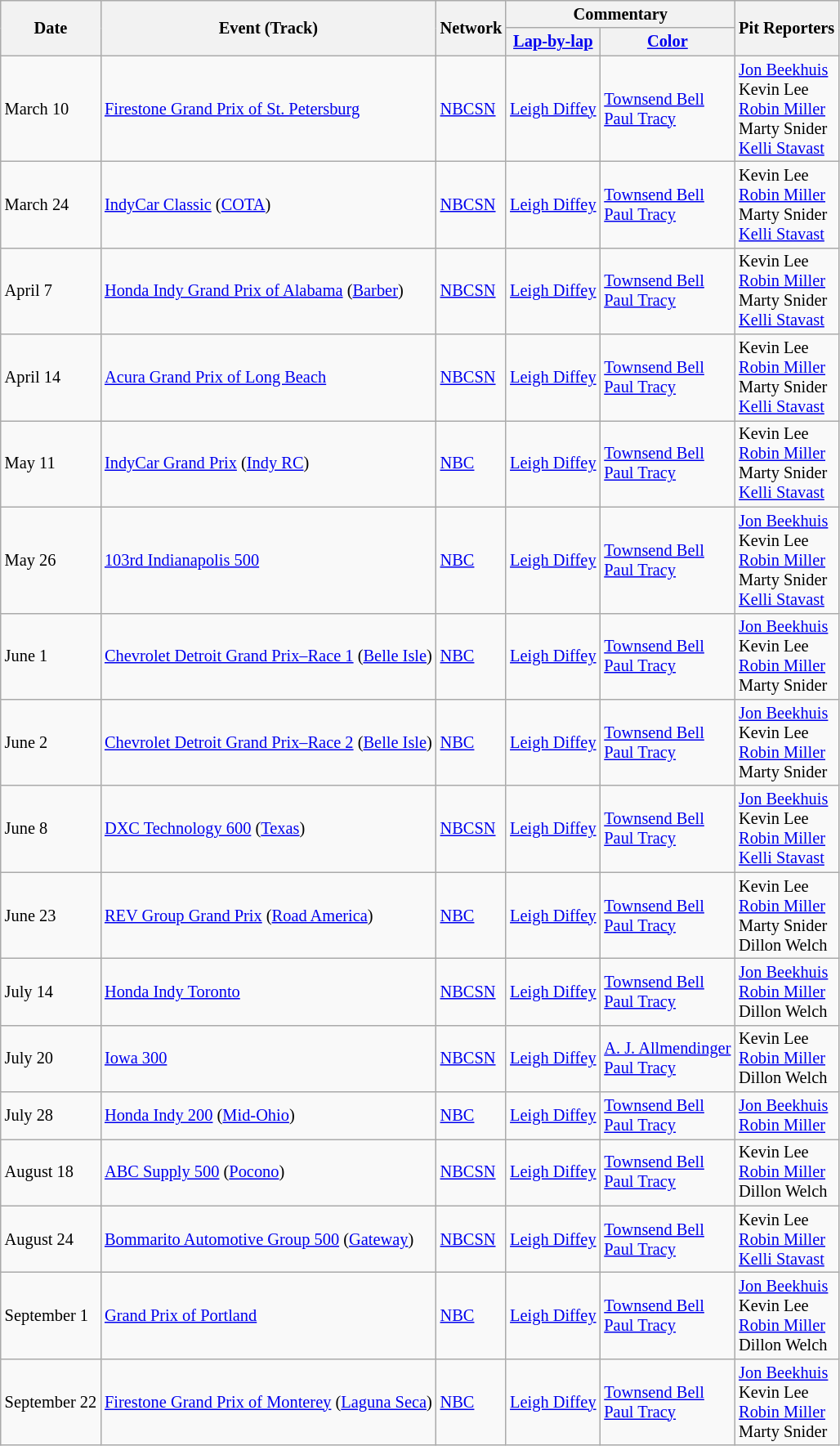<table class="wikitable" style="font-size: 85%;">
<tr>
<th rowspan=2>Date</th>
<th rowspan=2>Event (Track)</th>
<th rowspan=2>Network</th>
<th colspan=2>Commentary</th>
<th rowspan=2>Pit Reporters</th>
</tr>
<tr>
<th><a href='#'>Lap-by-lap</a></th>
<th><a href='#'>Color</a></th>
</tr>
<tr>
<td>March 10</td>
<td><a href='#'>Firestone Grand Prix of St. Petersburg</a></td>
<td><a href='#'>NBCSN</a></td>
<td><a href='#'>Leigh Diffey</a></td>
<td><a href='#'>Townsend Bell</a><br><a href='#'>Paul Tracy</a></td>
<td><a href='#'>Jon Beekhuis</a><br>Kevin Lee<br><a href='#'>Robin Miller</a><br>Marty Snider<br><a href='#'>Kelli Stavast</a></td>
</tr>
<tr>
<td>March 24</td>
<td><a href='#'>IndyCar Classic</a> (<a href='#'>COTA</a>)</td>
<td><a href='#'>NBCSN</a></td>
<td><a href='#'>Leigh Diffey</a></td>
<td><a href='#'>Townsend Bell</a><br><a href='#'>Paul Tracy</a></td>
<td>Kevin Lee<br><a href='#'>Robin Miller</a><br>Marty Snider<br><a href='#'>Kelli Stavast</a></td>
</tr>
<tr>
<td>April 7</td>
<td><a href='#'>Honda Indy Grand Prix of Alabama</a> (<a href='#'>Barber</a>)</td>
<td><a href='#'>NBCSN</a></td>
<td><a href='#'>Leigh Diffey</a></td>
<td><a href='#'>Townsend Bell</a><br><a href='#'>Paul Tracy</a></td>
<td>Kevin Lee<br><a href='#'>Robin Miller</a><br>Marty Snider<br><a href='#'>Kelli Stavast</a></td>
</tr>
<tr>
<td>April 14</td>
<td><a href='#'>Acura Grand Prix of Long Beach</a></td>
<td><a href='#'>NBCSN</a></td>
<td><a href='#'>Leigh Diffey</a></td>
<td><a href='#'>Townsend Bell</a><br><a href='#'>Paul Tracy</a></td>
<td>Kevin Lee<br><a href='#'>Robin Miller</a><br>Marty Snider<br><a href='#'>Kelli Stavast</a></td>
</tr>
<tr>
<td>May 11</td>
<td><a href='#'>IndyCar Grand Prix</a> (<a href='#'>Indy RC</a>)</td>
<td><a href='#'>NBC</a></td>
<td><a href='#'>Leigh Diffey</a></td>
<td><a href='#'>Townsend Bell</a><br><a href='#'>Paul Tracy</a></td>
<td>Kevin Lee<br><a href='#'>Robin Miller</a><br>Marty Snider<br><a href='#'>Kelli Stavast</a></td>
</tr>
<tr>
<td>May 26</td>
<td><a href='#'>103rd Indianapolis 500</a></td>
<td><a href='#'>NBC</a></td>
<td><a href='#'>Leigh Diffey</a></td>
<td><a href='#'>Townsend Bell</a><br><a href='#'>Paul Tracy</a></td>
<td><a href='#'>Jon Beekhuis</a><br>Kevin Lee<br><a href='#'>Robin Miller</a><br>Marty Snider<br><a href='#'>Kelli Stavast</a></td>
</tr>
<tr>
<td>June 1</td>
<td><a href='#'>Chevrolet Detroit Grand Prix–Race 1</a> (<a href='#'>Belle Isle</a>)</td>
<td><a href='#'>NBC</a></td>
<td><a href='#'>Leigh Diffey</a></td>
<td><a href='#'>Townsend Bell</a><br><a href='#'>Paul Tracy</a></td>
<td><a href='#'>Jon Beekhuis</a><br>Kevin Lee<br><a href='#'>Robin Miller</a><br>Marty Snider</td>
</tr>
<tr>
<td>June 2</td>
<td><a href='#'>Chevrolet Detroit Grand Prix–Race 2</a> (<a href='#'>Belle Isle</a>)</td>
<td><a href='#'>NBC</a></td>
<td><a href='#'>Leigh Diffey</a></td>
<td><a href='#'>Townsend Bell</a><br><a href='#'>Paul Tracy</a></td>
<td><a href='#'>Jon Beekhuis</a><br>Kevin Lee<br><a href='#'>Robin Miller</a><br>Marty Snider</td>
</tr>
<tr>
<td>June 8</td>
<td><a href='#'>DXC Technology 600</a> (<a href='#'>Texas</a>)</td>
<td><a href='#'>NBCSN</a></td>
<td><a href='#'>Leigh Diffey</a></td>
<td><a href='#'>Townsend Bell</a><br><a href='#'>Paul Tracy</a></td>
<td><a href='#'>Jon Beekhuis</a><br>Kevin Lee<br><a href='#'>Robin Miller</a><br><a href='#'>Kelli Stavast</a></td>
</tr>
<tr>
<td>June 23</td>
<td><a href='#'>REV Group Grand Prix</a> (<a href='#'>Road America</a>)</td>
<td><a href='#'>NBC</a></td>
<td><a href='#'>Leigh Diffey</a></td>
<td><a href='#'>Townsend Bell</a><br><a href='#'>Paul Tracy</a></td>
<td>Kevin Lee<br><a href='#'>Robin Miller</a><br>Marty Snider<br>Dillon Welch</td>
</tr>
<tr>
<td>July 14</td>
<td><a href='#'>Honda Indy Toronto</a></td>
<td><a href='#'>NBCSN</a></td>
<td><a href='#'>Leigh Diffey</a></td>
<td><a href='#'>Townsend Bell</a><br><a href='#'>Paul Tracy</a></td>
<td><a href='#'>Jon Beekhuis</a><br><a href='#'>Robin Miller</a><br>Dillon Welch</td>
</tr>
<tr>
<td>July 20</td>
<td><a href='#'>Iowa 300</a></td>
<td><a href='#'>NBCSN</a></td>
<td><a href='#'>Leigh Diffey</a></td>
<td><a href='#'>A. J. Allmendinger</a><br><a href='#'>Paul Tracy</a></td>
<td>Kevin Lee<br><a href='#'>Robin Miller</a><br>Dillon Welch</td>
</tr>
<tr>
<td>July 28</td>
<td><a href='#'>Honda Indy 200</a> (<a href='#'>Mid-Ohio</a>)</td>
<td><a href='#'>NBC</a></td>
<td><a href='#'>Leigh Diffey</a></td>
<td><a href='#'>Townsend Bell</a><br><a href='#'>Paul Tracy</a></td>
<td><a href='#'>Jon Beekhuis</a><br><a href='#'>Robin Miller</a></td>
</tr>
<tr>
<td>August 18</td>
<td><a href='#'>ABC Supply 500</a> (<a href='#'>Pocono</a>)</td>
<td><a href='#'>NBCSN</a></td>
<td><a href='#'>Leigh Diffey</a></td>
<td><a href='#'>Townsend Bell</a><br><a href='#'>Paul Tracy</a></td>
<td>Kevin Lee<br><a href='#'>Robin Miller</a><br>Dillon Welch</td>
</tr>
<tr>
<td>August 24</td>
<td><a href='#'>Bommarito Automotive Group 500</a> (<a href='#'>Gateway</a>)</td>
<td><a href='#'>NBCSN</a></td>
<td><a href='#'>Leigh Diffey</a></td>
<td><a href='#'>Townsend Bell</a><br><a href='#'>Paul Tracy</a></td>
<td>Kevin Lee<br><a href='#'>Robin Miller</a><br><a href='#'>Kelli Stavast</a></td>
</tr>
<tr>
<td>September 1</td>
<td><a href='#'>Grand Prix of Portland</a></td>
<td><a href='#'>NBC</a></td>
<td><a href='#'>Leigh Diffey</a></td>
<td><a href='#'>Townsend Bell</a><br><a href='#'>Paul Tracy</a></td>
<td><a href='#'>Jon Beekhuis</a><br>Kevin Lee<br><a href='#'>Robin Miller</a><br>Dillon Welch</td>
</tr>
<tr>
<td>September 22</td>
<td><a href='#'>Firestone Grand Prix of Monterey</a> (<a href='#'>Laguna Seca</a>)</td>
<td><a href='#'>NBC</a></td>
<td><a href='#'>Leigh Diffey</a></td>
<td><a href='#'>Townsend Bell</a><br><a href='#'>Paul Tracy</a></td>
<td><a href='#'>Jon Beekhuis</a><br>Kevin Lee<br><a href='#'>Robin Miller</a><br>Marty Snider</td>
</tr>
</table>
